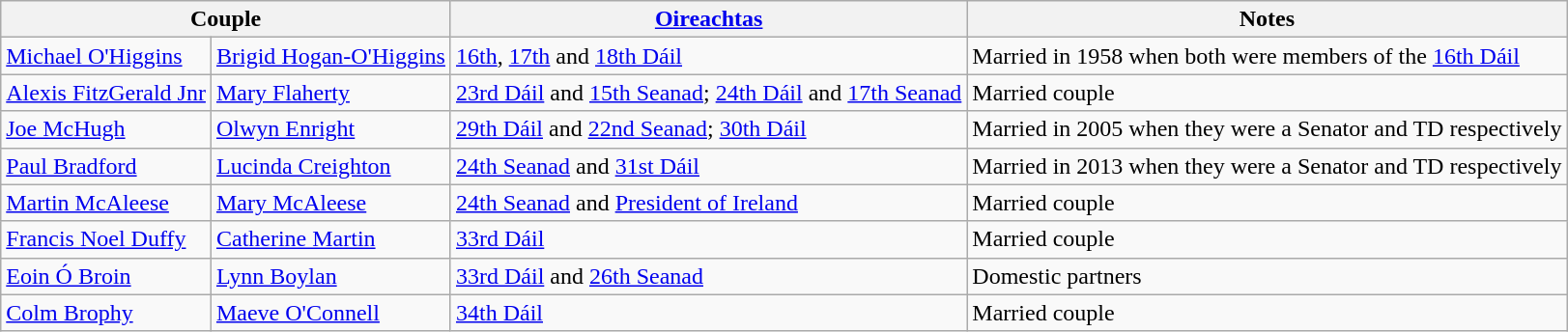<table class="wikitable">
<tr>
<th colspan=2>Couple</th>
<th><a href='#'>Oireachtas</a></th>
<th>Notes</th>
</tr>
<tr>
<td><a href='#'>Michael O'Higgins</a></td>
<td><a href='#'>Brigid Hogan-O'Higgins</a></td>
<td><a href='#'>16th</a>, <a href='#'>17th</a> and <a href='#'>18th Dáil</a></td>
<td>Married in 1958 when both were members of the <a href='#'>16th Dáil</a></td>
</tr>
<tr>
<td><a href='#'>Alexis FitzGerald Jnr</a></td>
<td><a href='#'>Mary Flaherty</a></td>
<td><a href='#'>23rd Dáil</a> and <a href='#'>15th Seanad</a>; <a href='#'>24th Dáil</a> and <a href='#'>17th Seanad</a></td>
<td>Married couple</td>
</tr>
<tr>
<td><a href='#'>Joe McHugh</a></td>
<td><a href='#'>Olwyn Enright</a></td>
<td><a href='#'>29th Dáil</a> and <a href='#'>22nd Seanad</a>; <a href='#'>30th Dáil</a></td>
<td>Married in 2005 when they were a Senator and TD respectively</td>
</tr>
<tr>
<td><a href='#'>Paul Bradford</a></td>
<td><a href='#'>Lucinda Creighton</a></td>
<td><a href='#'>24th Seanad</a> and <a href='#'>31st Dáil</a></td>
<td>Married in 2013 when they were a Senator and TD respectively</td>
</tr>
<tr>
<td><a href='#'>Martin McAleese</a></td>
<td><a href='#'>Mary McAleese</a></td>
<td><a href='#'>24th Seanad</a> and <a href='#'>President of Ireland</a></td>
<td>Married couple</td>
</tr>
<tr>
<td><a href='#'>Francis Noel Duffy</a></td>
<td><a href='#'>Catherine Martin</a></td>
<td><a href='#'>33rd Dáil</a></td>
<td>Married couple</td>
</tr>
<tr>
<td><a href='#'>Eoin Ó Broin</a></td>
<td><a href='#'>Lynn Boylan</a></td>
<td><a href='#'>33rd Dáil</a> and <a href='#'>26th Seanad</a></td>
<td>Domestic partners</td>
</tr>
<tr>
<td><a href='#'>Colm Brophy</a></td>
<td><a href='#'>Maeve O'Connell</a></td>
<td><a href='#'>34th Dáil</a></td>
<td>Married couple</td>
</tr>
</table>
